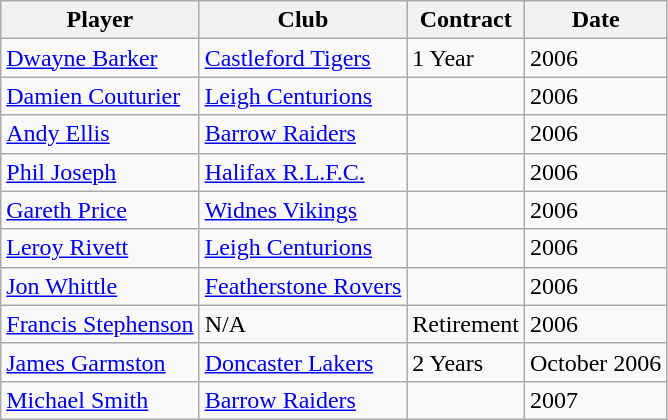<table class="wikitable">
<tr>
<th>Player</th>
<th>Club</th>
<th>Contract</th>
<th>Date</th>
</tr>
<tr>
<td> <a href='#'>Dwayne Barker</a></td>
<td> <a href='#'>Castleford Tigers</a></td>
<td>1 Year</td>
<td>2006</td>
</tr>
<tr>
<td> <a href='#'>Damien Couturier</a></td>
<td> <a href='#'>Leigh Centurions</a></td>
<td></td>
<td>2006</td>
</tr>
<tr>
<td> <a href='#'>Andy Ellis</a></td>
<td> <a href='#'>Barrow Raiders</a></td>
<td></td>
<td>2006</td>
</tr>
<tr>
<td> <a href='#'>Phil Joseph</a></td>
<td> <a href='#'>Halifax R.L.F.C.</a></td>
<td></td>
<td>2006</td>
</tr>
<tr>
<td> <a href='#'>Gareth Price</a></td>
<td> <a href='#'>Widnes Vikings</a></td>
<td></td>
<td>2006</td>
</tr>
<tr>
<td> <a href='#'>Leroy Rivett</a></td>
<td> <a href='#'>Leigh Centurions</a></td>
<td></td>
<td>2006</td>
</tr>
<tr>
<td> <a href='#'>Jon Whittle</a></td>
<td> <a href='#'>Featherstone Rovers</a></td>
<td></td>
<td>2006</td>
</tr>
<tr>
<td> <a href='#'>Francis Stephenson</a></td>
<td>N/A</td>
<td>Retirement</td>
<td>2006</td>
</tr>
<tr>
<td> <a href='#'>James Garmston</a></td>
<td> <a href='#'>Doncaster Lakers</a></td>
<td>2 Years</td>
<td>October 2006</td>
</tr>
<tr>
<td> <a href='#'>Michael Smith</a></td>
<td> <a href='#'>Barrow Raiders</a></td>
<td></td>
<td>2007</td>
</tr>
</table>
